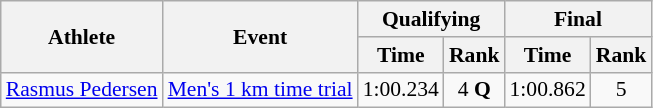<table class="wikitable" style="font-size:90%">
<tr>
<th rowspan=2>Athlete</th>
<th rowspan=2>Event</th>
<th colspan=2>Qualifying</th>
<th colspan=2>Final</th>
</tr>
<tr>
<th>Time</th>
<th>Rank</th>
<th>Time</th>
<th>Rank</th>
</tr>
<tr align=center>
<td align=left><a href='#'>Rasmus Pedersen</a></td>
<td align=left><a href='#'>Men's 1 km time trial</a></td>
<td>1:00.234</td>
<td>4 <strong>Q</strong></td>
<td>1:00.862</td>
<td>5</td>
</tr>
</table>
